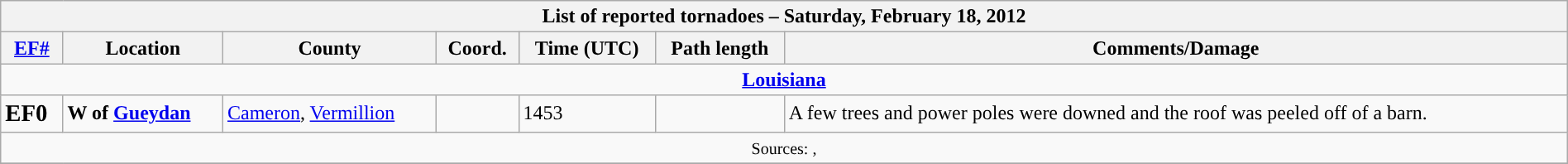<table class="wikitable collapsible" style="width:100%;">
<tr>
<th colspan="7">List of reported tornadoes – Saturday, February 18, 2012</th>
</tr>
<tr>
<th><a href='#'>EF#</a></th>
<th>Location</th>
<th>County</th>
<th>Coord.</th>
<th>Time (UTC)</th>
<th>Path length</th>
<th>Comments/Damage</th>
</tr>
<tr>
<td colspan="7" style="text-align:center;"><strong><a href='#'>Louisiana</a></strong></td>
</tr>
<tr>
<td><big><strong>EF0</strong></big></td>
<td><strong>W of <a href='#'>Gueydan</a></strong></td>
<td><a href='#'>Cameron</a>, <a href='#'>Vermillion</a></td>
<td></td>
<td>1453</td>
<td></td>
<td>A few trees and power poles were downed and the roof was peeled off of a barn.</td>
</tr>
<tr>
<td colspan="7" style="text-align:center;"><small>Sources: , </small></td>
</tr>
<tr>
</tr>
</table>
